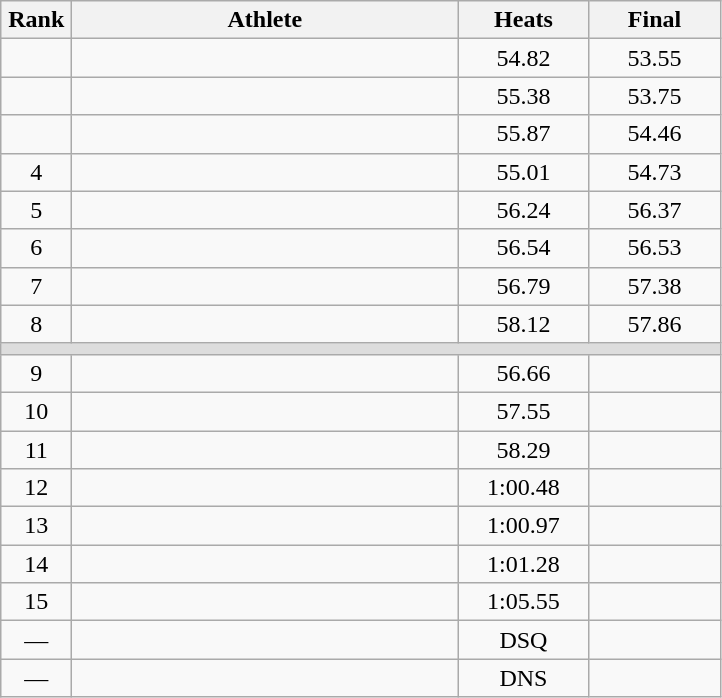<table class=wikitable style="text-align:center">
<tr>
<th width=40>Rank</th>
<th width=250>Athlete</th>
<th width=80>Heats</th>
<th width=80>Final</th>
</tr>
<tr>
<td></td>
<td align=left></td>
<td>54.82</td>
<td>53.55</td>
</tr>
<tr>
<td></td>
<td align=left></td>
<td>55.38</td>
<td>53.75</td>
</tr>
<tr>
<td></td>
<td align=left></td>
<td>55.87</td>
<td>54.46</td>
</tr>
<tr>
<td>4</td>
<td align=left></td>
<td>55.01</td>
<td>54.73</td>
</tr>
<tr>
<td>5</td>
<td align=left></td>
<td>56.24</td>
<td>56.37</td>
</tr>
<tr>
<td>6</td>
<td align=left></td>
<td>56.54</td>
<td>56.53</td>
</tr>
<tr>
<td>7</td>
<td align=left></td>
<td>56.79</td>
<td>57.38</td>
</tr>
<tr>
<td>8</td>
<td align=left></td>
<td>58.12 </td>
<td>57.86</td>
</tr>
<tr bgcolor=#DDDDDD>
<td colspan=4></td>
</tr>
<tr>
<td>9</td>
<td align=left></td>
<td>56.66 </td>
<td></td>
</tr>
<tr>
<td>10</td>
<td align=left></td>
<td>57.55</td>
<td></td>
</tr>
<tr>
<td>11</td>
<td align=left></td>
<td>58.29</td>
<td></td>
</tr>
<tr>
<td>12</td>
<td align=left></td>
<td>1:00.48</td>
<td></td>
</tr>
<tr>
<td>13</td>
<td align=left></td>
<td>1:00.97</td>
<td></td>
</tr>
<tr>
<td>14</td>
<td align=left></td>
<td>1:01.28</td>
<td></td>
</tr>
<tr>
<td>15</td>
<td align=left></td>
<td>1:05.55</td>
<td></td>
</tr>
<tr>
<td>—</td>
<td align=left></td>
<td>DSQ</td>
<td></td>
</tr>
<tr>
<td>—</td>
<td align=left></td>
<td>DNS</td>
<td></td>
</tr>
</table>
